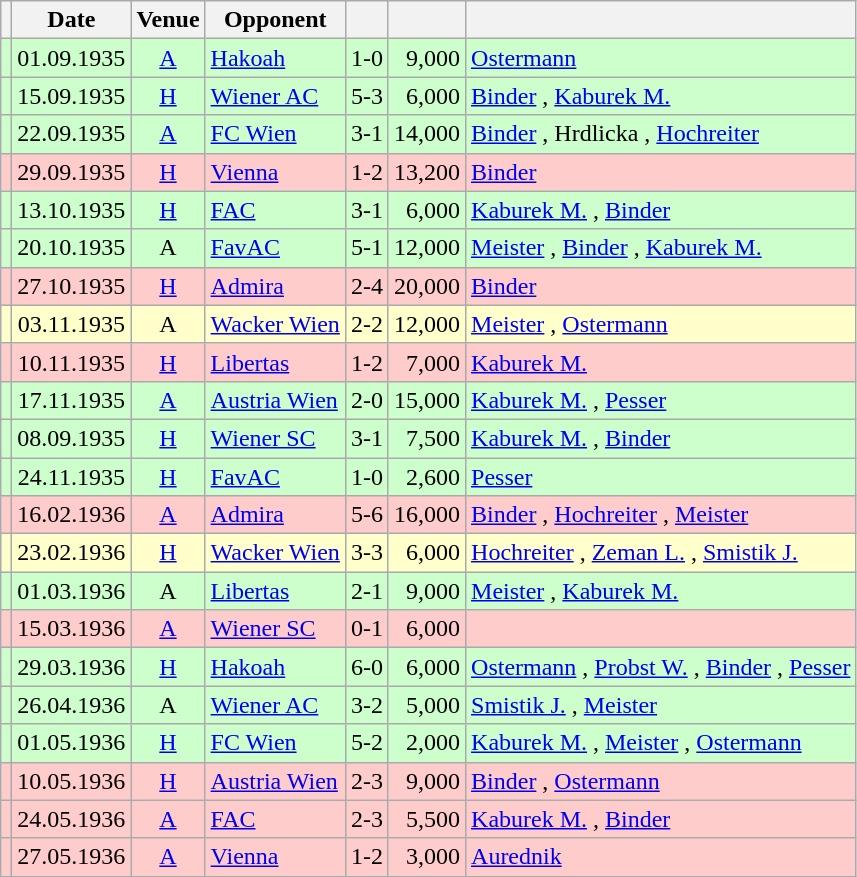<table class="wikitable" Style="text-align: center">
<tr>
<th></th>
<th>Date</th>
<th>Venue</th>
<th>Opponent</th>
<th></th>
<th></th>
<th></th>
</tr>
<tr style="background:#cfc">
<td></td>
<td>01.09.1935</td>
<td><a href='#'>A</a></td>
<td align="left"><a href='#'>Hakoah</a></td>
<td>1-0</td>
<td align="right">9,000</td>
<td align="left"><a href='#'>Ostermann</a> </td>
</tr>
<tr style="background:#cfc">
<td></td>
<td>15.09.1935</td>
<td><a href='#'>H</a></td>
<td align="left"><a href='#'>Wiener AC</a></td>
<td>5-3</td>
<td align="right">6,000</td>
<td align="left"><a href='#'>Binder</a>  , <a href='#'>Kaburek M.</a>   </td>
</tr>
<tr style="background:#cfc">
<td></td>
<td>22.09.1935</td>
<td><a href='#'>A</a></td>
<td align="left"><a href='#'>FC Wien</a></td>
<td>3-1</td>
<td align="right">14,000</td>
<td align="left"><a href='#'>Binder</a> , Hrdlicka , <a href='#'>Hochreiter</a> </td>
</tr>
<tr style="background:#fcc">
<td></td>
<td>29.09.1935</td>
<td><a href='#'>H</a></td>
<td align="left"><a href='#'>Vienna</a></td>
<td>1-2</td>
<td align="right">13,200</td>
<td align="left"><a href='#'>Binder</a> </td>
</tr>
<tr style="background:#cfc">
<td></td>
<td>13.10.1935</td>
<td><a href='#'>H</a></td>
<td align="left"><a href='#'>FAC</a></td>
<td>3-1</td>
<td align="right">6,000</td>
<td align="left"><a href='#'>Kaburek M.</a> , <a href='#'>Binder</a>  </td>
</tr>
<tr style="background:#cfc">
<td></td>
<td>20.10.1935</td>
<td>A</td>
<td align="left"><a href='#'>FavAC</a></td>
<td>5-1</td>
<td align="right">12,000</td>
<td align="left"><a href='#'>Meister</a>   , <a href='#'>Binder</a> , <a href='#'>Kaburek M.</a> </td>
</tr>
<tr style="background:#fcc">
<td></td>
<td>27.10.1935</td>
<td><a href='#'>H</a></td>
<td align="left"><a href='#'>Admira</a></td>
<td>2-4</td>
<td align="right">20,000</td>
<td align="left"><a href='#'>Binder</a>  </td>
</tr>
<tr style="background:#ffc">
<td></td>
<td>03.11.1935</td>
<td>A</td>
<td align="left"><a href='#'>Wacker Wien</a></td>
<td>2-2</td>
<td align="right">12,000</td>
<td align="left"><a href='#'>Meister</a> , <a href='#'>Ostermann</a> </td>
</tr>
<tr style="background:#fcc">
<td></td>
<td>10.11.1935</td>
<td><a href='#'>H</a></td>
<td align="left"><a href='#'>Libertas</a></td>
<td>1-2</td>
<td align="right">7,000</td>
<td align="left"><a href='#'>Kaburek M.</a> </td>
</tr>
<tr style="background:#cfc">
<td></td>
<td>17.11.1935</td>
<td><a href='#'>A</a></td>
<td align="left"><a href='#'>Austria Wien</a></td>
<td>2-0</td>
<td align="right">15,000</td>
<td align="left"><a href='#'>Kaburek M.</a> , <a href='#'>Pesser</a> </td>
</tr>
<tr style="background:#cfc">
<td></td>
<td>08.09.1935</td>
<td><a href='#'>H</a></td>
<td align="left"><a href='#'>Wiener SC</a></td>
<td>3-1</td>
<td align="right">7,500</td>
<td align="left"><a href='#'>Kaburek M.</a>  , <a href='#'>Binder</a> </td>
</tr>
<tr style="background:#cfc">
<td></td>
<td>24.11.1935</td>
<td><a href='#'>H</a></td>
<td align="left"><a href='#'>FavAC</a></td>
<td>1-0</td>
<td align="right">2,600</td>
<td align="left"><a href='#'>Pesser</a> </td>
</tr>
<tr style="background:#fcc">
<td></td>
<td>16.02.1936</td>
<td><a href='#'>A</a></td>
<td align="left"><a href='#'>Admira</a></td>
<td>5-6</td>
<td align="right">16,000</td>
<td align="left"><a href='#'>Binder</a>   , <a href='#'>Hochreiter</a> , <a href='#'>Meister</a> </td>
</tr>
<tr style="background:#ffc">
<td></td>
<td>23.02.1936</td>
<td><a href='#'>H</a></td>
<td align="left"><a href='#'>Wacker Wien</a></td>
<td>3-3</td>
<td align="right">6,000</td>
<td align="left"><a href='#'>Hochreiter</a> , <a href='#'>Zeman L.</a> , <a href='#'>Smistik J.</a> </td>
</tr>
<tr style="background:#cfc">
<td></td>
<td>01.03.1936</td>
<td>A</td>
<td align="left"><a href='#'>Libertas</a></td>
<td>2-1</td>
<td align="right">9,000</td>
<td align="left"><a href='#'>Meister</a> , <a href='#'>Kaburek M.</a> </td>
</tr>
<tr style="background:#fcc">
<td></td>
<td>15.03.1936</td>
<td><a href='#'>A</a></td>
<td align="left"><a href='#'>Wiener SC</a></td>
<td>0-1</td>
<td align="right">6,000</td>
<td align="left"></td>
</tr>
<tr style="background:#cfc">
<td></td>
<td>29.03.1936</td>
<td><a href='#'>H</a></td>
<td align="left"><a href='#'>Hakoah</a></td>
<td>6-0</td>
<td align="right">6,000</td>
<td align="left"><a href='#'>Ostermann</a> , <a href='#'>Probst W.</a> , <a href='#'>Binder</a>  , <a href='#'>Pesser</a>  </td>
</tr>
<tr style="background:#cfc">
<td></td>
<td>26.04.1936</td>
<td>A</td>
<td align="left"><a href='#'>Wiener AC</a></td>
<td>3-2</td>
<td align="right">5,000</td>
<td align="left"><a href='#'>Smistik J.</a> , <a href='#'>Meister</a>  </td>
</tr>
<tr style="background:#cfc">
<td></td>
<td>01.05.1936</td>
<td><a href='#'>H</a></td>
<td align="left"><a href='#'>FC Wien</a></td>
<td>5-2</td>
<td align="right">2,000</td>
<td align="left"><a href='#'>Kaburek M.</a>   , <a href='#'>Meister</a> , <a href='#'>Ostermann</a> </td>
</tr>
<tr style="background:#fcc">
<td></td>
<td>10.05.1936</td>
<td><a href='#'>H</a></td>
<td align="left"><a href='#'>Austria Wien</a></td>
<td>2-3</td>
<td align="right">9,000</td>
<td align="left"><a href='#'>Binder</a> , <a href='#'>Ostermann</a> </td>
</tr>
<tr style="background:#fcc">
<td></td>
<td>24.05.1936</td>
<td><a href='#'>A</a></td>
<td align="left"><a href='#'>FAC</a></td>
<td>2-3</td>
<td align="right">5,500</td>
<td align="left"><a href='#'>Kaburek M.</a> , <a href='#'>Binder</a> </td>
</tr>
<tr style="background:#fcc">
<td></td>
<td>27.05.1936</td>
<td><a href='#'>A</a></td>
<td align="left"><a href='#'>Vienna</a></td>
<td>1-2</td>
<td align="right">3,000</td>
<td align="left"><a href='#'>Aurednik</a> </td>
</tr>
</table>
